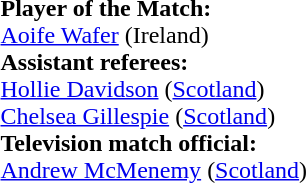<table style="width:100%">
<tr>
<td><br><strong>Player of the Match:</strong>
<br><a href='#'>Aoife Wafer</a> (Ireland)<br><strong>Assistant referees:</strong>
<br><a href='#'>Hollie Davidson</a> (<a href='#'>Scotland</a>)
<br><a href='#'>Chelsea Gillespie</a> (<a href='#'>Scotland</a>)
<br><strong>Television match official:</strong>
<br><a href='#'>Andrew McMenemy</a> (<a href='#'>Scotland</a>)</td>
</tr>
</table>
